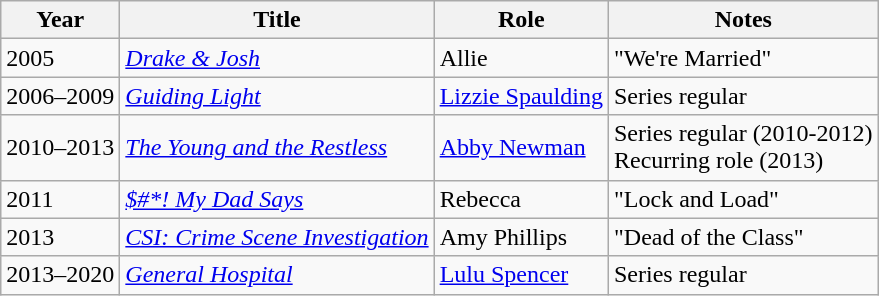<table class="wikitable sortable">
<tr>
<th>Year</th>
<th>Title</th>
<th>Role</th>
<th class="unsortable">Notes</th>
</tr>
<tr>
<td>2005</td>
<td><em><a href='#'>Drake & Josh</a></em></td>
<td>Allie</td>
<td>"We're Married"</td>
</tr>
<tr>
<td>2006–2009</td>
<td><em><a href='#'>Guiding Light</a></em></td>
<td><a href='#'>Lizzie Spaulding</a></td>
<td>Series regular</td>
</tr>
<tr>
<td>2010–2013</td>
<td><em><a href='#'>The Young and the Restless</a></em></td>
<td><a href='#'>Abby Newman</a></td>
<td>Series regular (2010-2012)<br>Recurring role (2013)</td>
</tr>
<tr>
<td>2011</td>
<td><em><a href='#'>$#*! My Dad Says</a></em></td>
<td>Rebecca</td>
<td>"Lock and Load"</td>
</tr>
<tr>
<td>2013</td>
<td><em><a href='#'>CSI: Crime Scene Investigation</a></em></td>
<td>Amy Phillips</td>
<td>"Dead of the Class"</td>
</tr>
<tr>
<td>2013–2020</td>
<td><em><a href='#'>General Hospital</a></em></td>
<td><a href='#'>Lulu Spencer</a></td>
<td>Series regular</td>
</tr>
</table>
